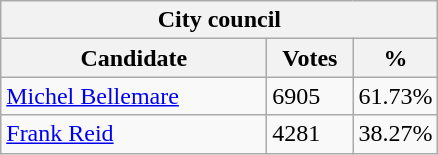<table class="wikitable">
<tr>
<th colspan="3">City council</th>
</tr>
<tr>
<th style="width: 170px">Candidate</th>
<th style="width: 50px">Votes</th>
<th style="width: 40px">%</th>
</tr>
<tr>
<td><a href='#'>Michel Bellemare</a></td>
<td>6905</td>
<td>61.73%</td>
</tr>
<tr>
<td><a href='#'>Frank Reid</a></td>
<td>4281</td>
<td>38.27%</td>
</tr>
</table>
